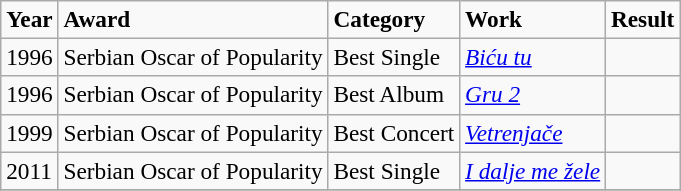<table class="sortable wikitable" style="font-size:97%;">
<tr>
<td><strong>Year</strong></td>
<td><strong>Award</strong></td>
<td><strong>Category</strong></td>
<td><strong>Work</strong></td>
<td><strong>Result</strong></td>
</tr>
<tr>
<td>1996</td>
<td>Serbian Oscar of Popularity</td>
<td>Best Single</td>
<td><em><a href='#'>Biću tu</a></em></td>
<td></td>
</tr>
<tr>
<td>1996</td>
<td>Serbian Oscar of Popularity</td>
<td>Best Album</td>
<td><em><a href='#'>Gru 2</a></em></td>
<td></td>
</tr>
<tr>
<td>1999</td>
<td>Serbian Oscar of Popularity</td>
<td>Best Concert</td>
<td><em><a href='#'>Vetrenjače</a></em></td>
<td></td>
</tr>
<tr>
<td>2011</td>
<td>Serbian Oscar of Popularity</td>
<td>Best Single</td>
<td><em><a href='#'>I dalje me žele</a></em></td>
<td></td>
</tr>
<tr>
</tr>
</table>
